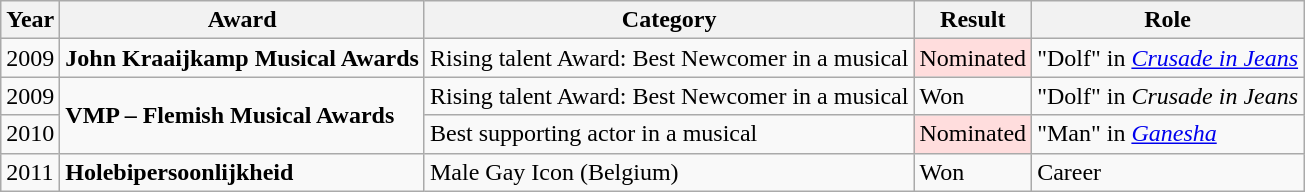<table class=wikitable>
<tr>
<th>Year</th>
<th>Award</th>
<th>Category</th>
<th>Result</th>
<th>Role</th>
</tr>
<tr>
<td>2009</td>
<td><strong>John Kraaijkamp Musical Awards</strong></td>
<td>Rising talent Award: Best Newcomer in a musical</td>
<td style="background: #ffdddd">Nominated</td>
<td>"Dolf" in <em><a href='#'>Crusade in Jeans</a></em></td>
</tr>
<tr>
<td>2009</td>
<td rowspan=2><strong>VMP – Flemish Musical Awards</strong></td>
<td>Rising talent Award: Best Newcomer in a musical</td>
<td>Won</td>
<td>"Dolf" in <em>Crusade in Jeans</em></td>
</tr>
<tr>
<td>2010</td>
<td>Best supporting actor in a musical</td>
<td style="background: #ffdddd">Nominated</td>
<td>"Man" in <em><a href='#'>Ganesha</a></em></td>
</tr>
<tr>
<td>2011</td>
<td><strong>Holebipersoonlijkheid</strong></td>
<td>Male Gay Icon (Belgium)</td>
<td>Won</td>
<td>Career</td>
</tr>
</table>
